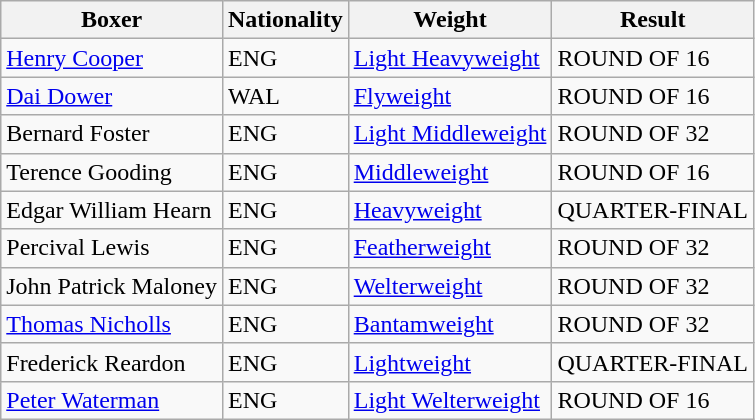<table class="wikitable">
<tr>
<th>Boxer</th>
<th>Nationality</th>
<th>Weight</th>
<th>Result</th>
</tr>
<tr>
<td><a href='#'>Henry Cooper</a></td>
<td> ENG</td>
<td><a href='#'>Light Heavyweight</a></td>
<td>ROUND OF 16</td>
</tr>
<tr>
<td><a href='#'>Dai Dower</a></td>
<td> WAL</td>
<td><a href='#'>Flyweight</a></td>
<td>ROUND OF 16</td>
</tr>
<tr>
<td>Bernard Foster</td>
<td> ENG</td>
<td><a href='#'>Light Middleweight</a></td>
<td>ROUND OF 32</td>
</tr>
<tr>
<td>Terence Gooding</td>
<td> ENG</td>
<td><a href='#'>Middleweight</a></td>
<td>ROUND OF 16</td>
</tr>
<tr>
<td>Edgar William Hearn</td>
<td> ENG</td>
<td><a href='#'>Heavyweight</a></td>
<td>QUARTER-FINAL</td>
</tr>
<tr>
<td>Percival Lewis</td>
<td> ENG</td>
<td><a href='#'>Featherweight</a></td>
<td>ROUND OF 32</td>
</tr>
<tr>
<td>John Patrick Maloney</td>
<td> ENG</td>
<td><a href='#'>Welterweight</a></td>
<td>ROUND OF 32</td>
</tr>
<tr>
<td><a href='#'>Thomas Nicholls</a></td>
<td> ENG</td>
<td><a href='#'>Bantamweight</a></td>
<td>ROUND OF 32</td>
</tr>
<tr>
<td>Frederick Reardon</td>
<td> ENG</td>
<td><a href='#'>Lightweight</a></td>
<td>QUARTER-FINAL</td>
</tr>
<tr>
<td><a href='#'>Peter Waterman</a></td>
<td> ENG</td>
<td><a href='#'>Light Welterweight</a></td>
<td>ROUND OF 16</td>
</tr>
</table>
